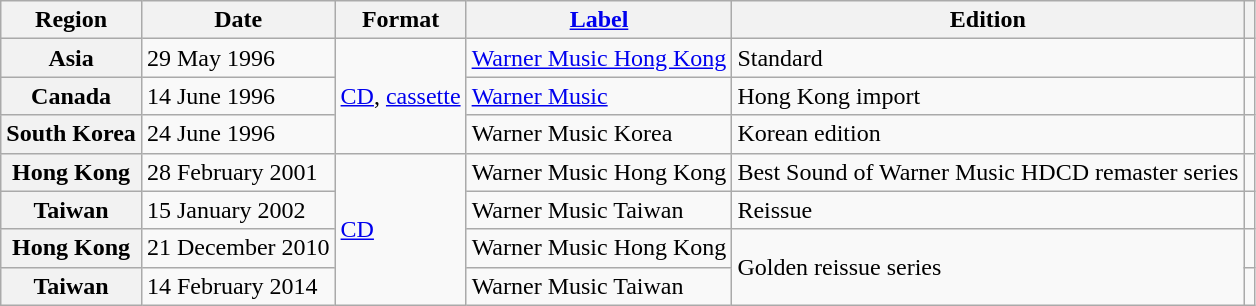<table class="wikitable plainrowheaders">
<tr>
<th scope="col">Region</th>
<th scope="col">Date</th>
<th scope="col">Format</th>
<th scope="col"><a href='#'>Label</a></th>
<th scope="col">Edition</th>
<th scope="col"></th>
</tr>
<tr>
<th scope="row">Asia</th>
<td>29 May 1996</td>
<td rowspan="3"><a href='#'>CD</a>, <a href='#'>cassette</a></td>
<td><a href='#'>Warner Music Hong Kong</a></td>
<td>Standard</td>
<td align="center"></td>
</tr>
<tr>
<th scope="row">Canada</th>
<td>14 June 1996</td>
<td><a href='#'>Warner Music</a></td>
<td>Hong Kong import</td>
<td align="center"></td>
</tr>
<tr>
<th scope="row">South Korea</th>
<td>24 June 1996</td>
<td>Warner Music Korea</td>
<td>Korean edition</td>
<td align="center"></td>
</tr>
<tr>
<th scope="row">Hong Kong</th>
<td>28 February 2001</td>
<td rowspan="4"><a href='#'>CD</a></td>
<td>Warner Music Hong Kong</td>
<td>Best Sound of Warner Music HDCD remaster series</td>
<td align="center"></td>
</tr>
<tr>
<th scope="row">Taiwan</th>
<td>15 January 2002</td>
<td>Warner Music Taiwan</td>
<td>Reissue</td>
<td align="center"></td>
</tr>
<tr>
<th scope="row">Hong Kong</th>
<td>21 December 2010</td>
<td>Warner Music Hong Kong</td>
<td rowspan="2">Golden reissue series</td>
<td align="center"></td>
</tr>
<tr>
<th scope="row">Taiwan</th>
<td>14 February 2014</td>
<td>Warner Music Taiwan</td>
<td align="center"></td>
</tr>
</table>
